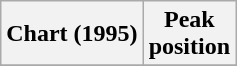<table class="wikitable plainrowheaders" style="text-align:center">
<tr>
<th scope="col">Chart (1995)</th>
<th scope="col">Peak<br>position</th>
</tr>
<tr>
</tr>
</table>
